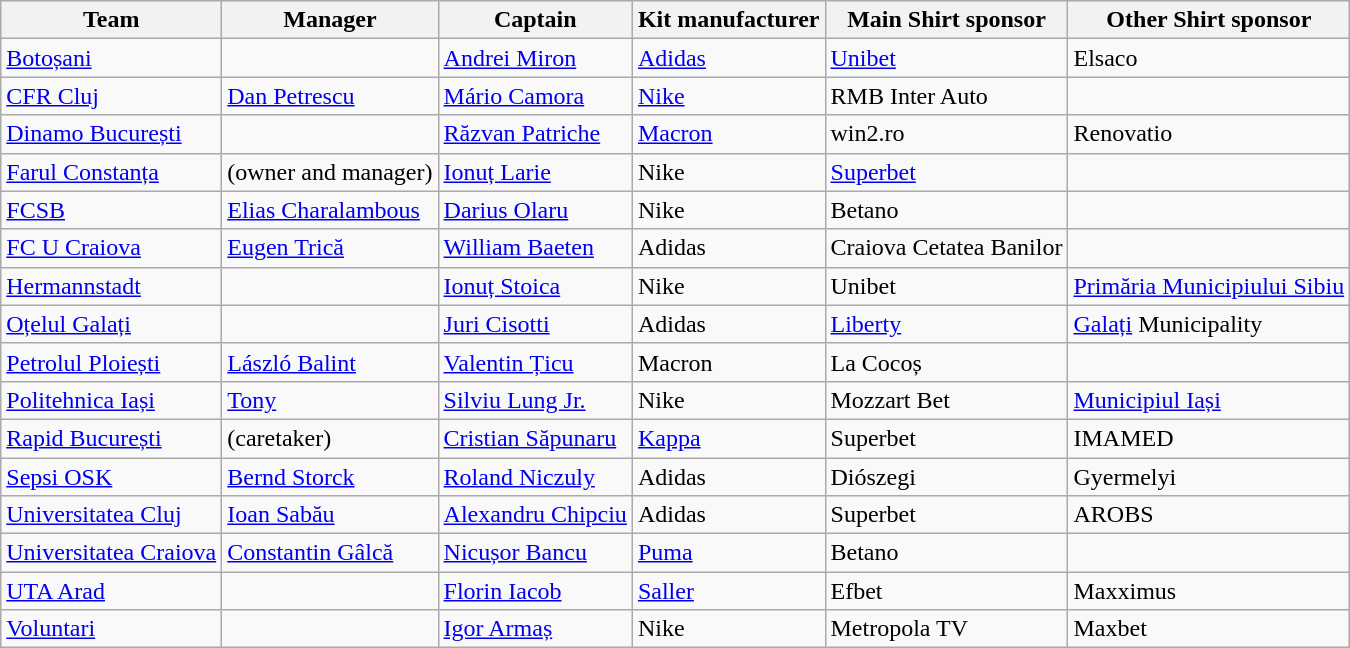<table class="wikitable sortable">
<tr>
<th>Team</th>
<th>Manager</th>
<th>Captain</th>
<th>Kit manufacturer</th>
<th>Main Shirt sponsor</th>
<th>Other Shirt sponsor</th>
</tr>
<tr>
<td><a href='#'>Botoșani</a></td>
<td> </td>
<td> <a href='#'>Andrei Miron</a></td>
<td><a href='#'>Adidas</a></td>
<td><a href='#'>Unibet</a></td>
<td>Elsaco</td>
</tr>
<tr>
<td><a href='#'>CFR Cluj</a></td>
<td> <a href='#'>Dan Petrescu</a></td>
<td> <a href='#'>Mário Camora</a></td>
<td><a href='#'>Nike</a></td>
<td>RMB Inter Auto</td>
<td></td>
</tr>
<tr>
<td><a href='#'>Dinamo București</a></td>
<td> </td>
<td> <a href='#'>Răzvan Patriche</a></td>
<td><a href='#'>Macron</a></td>
<td>win2.ro</td>
<td>Renovatio</td>
</tr>
<tr>
<td><a href='#'>Farul Constanța</a></td>
<td>  (owner and manager)</td>
<td> <a href='#'>Ionuț Larie</a></td>
<td>Nike</td>
<td><a href='#'>Superbet</a></td>
<td></td>
</tr>
<tr>
<td><a href='#'>FCSB</a></td>
<td> <a href='#'>Elias Charalambous</a></td>
<td> <a href='#'>Darius Olaru</a></td>
<td>Nike</td>
<td>Betano</td>
<td></td>
</tr>
<tr>
<td><a href='#'>FC U Craiova</a></td>
<td> <a href='#'>Eugen Trică</a></td>
<td> <a href='#'>William Baeten</a></td>
<td>Adidas</td>
<td>Craiova Cetatea Banilor</td>
<td></td>
</tr>
<tr>
<td><a href='#'>Hermannstadt</a></td>
<td> </td>
<td> <a href='#'>Ionuț Stoica</a></td>
<td>Nike</td>
<td>Unibet</td>
<td><a href='#'>Primăria Municipiului Sibiu</a></td>
</tr>
<tr>
<td><a href='#'>Oțelul Galați</a></td>
<td> </td>
<td> <a href='#'>Juri Cisotti</a></td>
<td>Adidas</td>
<td><a href='#'>Liberty</a></td>
<td><a href='#'>Galați</a> Municipality</td>
</tr>
<tr>
<td><a href='#'>Petrolul Ploiești</a></td>
<td> <a href='#'>László Balint</a></td>
<td> <a href='#'>Valentin Țicu</a></td>
<td>Macron</td>
<td>La Cocoș</td>
<td></td>
</tr>
<tr>
<td><a href='#'>Politehnica Iași</a></td>
<td> <a href='#'>Tony</a></td>
<td> <a href='#'>Silviu Lung Jr.</a></td>
<td>Nike</td>
<td>Mozzart Bet</td>
<td><a href='#'>Municipiul Iași</a></td>
</tr>
<tr>
<td><a href='#'>Rapid București</a></td>
<td>  (caretaker)</td>
<td> <a href='#'>Cristian Săpunaru</a></td>
<td><a href='#'>Kappa</a></td>
<td>Superbet</td>
<td>IMAMED</td>
</tr>
<tr>
<td><a href='#'>Sepsi OSK</a></td>
<td> <a href='#'>Bernd Storck</a></td>
<td> <a href='#'>Roland Niczuly</a></td>
<td>Adidas</td>
<td>Diószegi</td>
<td>Gyermelyi</td>
</tr>
<tr>
<td><a href='#'>Universitatea Cluj</a></td>
<td> <a href='#'>Ioan Sabău</a></td>
<td> <a href='#'>Alexandru Chipciu</a></td>
<td>Adidas</td>
<td>Superbet</td>
<td>AROBS</td>
</tr>
<tr>
<td><a href='#'>Universitatea Craiova</a></td>
<td> <a href='#'>Constantin Gâlcă</a></td>
<td> <a href='#'>Nicușor Bancu</a></td>
<td><a href='#'>Puma</a></td>
<td>Betano</td>
<td></td>
</tr>
<tr>
<td><a href='#'>UTA Arad</a></td>
<td> </td>
<td> <a href='#'>Florin Iacob</a></td>
<td><a href='#'>Saller</a></td>
<td>Efbet</td>
<td>Maxximus</td>
</tr>
<tr>
<td><a href='#'>Voluntari</a></td>
<td> </td>
<td> <a href='#'>Igor Armaș</a></td>
<td>Nike</td>
<td>Metropola TV</td>
<td>Maxbet</td>
</tr>
</table>
